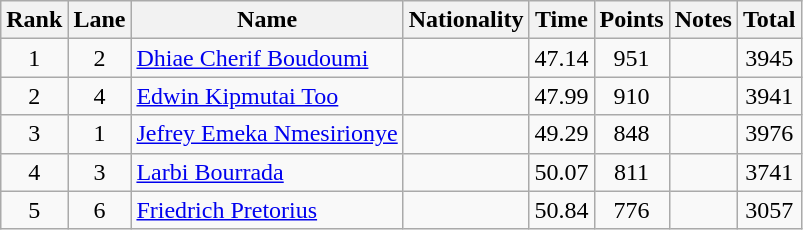<table class="wikitable sortable" style="text-align:center">
<tr>
<th>Rank</th>
<th>Lane</th>
<th>Name</th>
<th>Nationality</th>
<th>Time</th>
<th>Points</th>
<th>Notes</th>
<th>Total</th>
</tr>
<tr>
<td>1</td>
<td>2</td>
<td align="left"><a href='#'>Dhiae Cherif Boudoumi</a></td>
<td align=left></td>
<td>47.14</td>
<td>951</td>
<td></td>
<td>3945</td>
</tr>
<tr>
<td>2</td>
<td>4</td>
<td align="left"><a href='#'>Edwin Kipmutai Too</a></td>
<td align=left></td>
<td>47.99</td>
<td>910</td>
<td></td>
<td>3941</td>
</tr>
<tr>
<td>3</td>
<td>1</td>
<td align="left"><a href='#'>Jefrey Emeka Nmesirionye</a></td>
<td align=left></td>
<td>49.29</td>
<td>848</td>
<td></td>
<td>3976</td>
</tr>
<tr>
<td>4</td>
<td>3</td>
<td align="left"><a href='#'>Larbi Bourrada</a></td>
<td align=left></td>
<td>50.07</td>
<td>811</td>
<td></td>
<td>3741</td>
</tr>
<tr>
<td>5</td>
<td>6</td>
<td align="left"><a href='#'>Friedrich Pretorius</a></td>
<td align=left></td>
<td>50.84</td>
<td>776</td>
<td></td>
<td>3057</td>
</tr>
</table>
